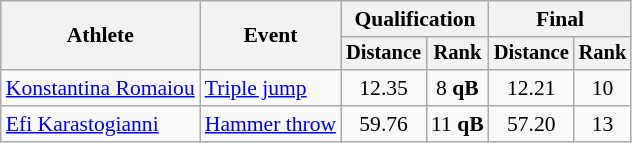<table class=wikitable style="font-size:90%">
<tr>
<th rowspan=2>Athlete</th>
<th rowspan=2>Event</th>
<th colspan=2>Qualification</th>
<th colspan=2>Final</th>
</tr>
<tr style="font-size:95%">
<th>Distance</th>
<th>Rank</th>
<th>Distance</th>
<th>Rank</th>
</tr>
<tr align=center>
<td align=left><a href='#'>Konstantina Romaiou</a></td>
<td align=left><a href='#'>Triple jump</a></td>
<td>12.35</td>
<td>8 <strong>qB</strong></td>
<td>12.21</td>
<td>10</td>
</tr>
<tr align=center>
<td align=left><a href='#'>Efi Karastogianni</a></td>
<td align=left><a href='#'>Hammer throw</a></td>
<td>59.76</td>
<td>11 <strong>qB</strong></td>
<td>57.20</td>
<td>13</td>
</tr>
</table>
